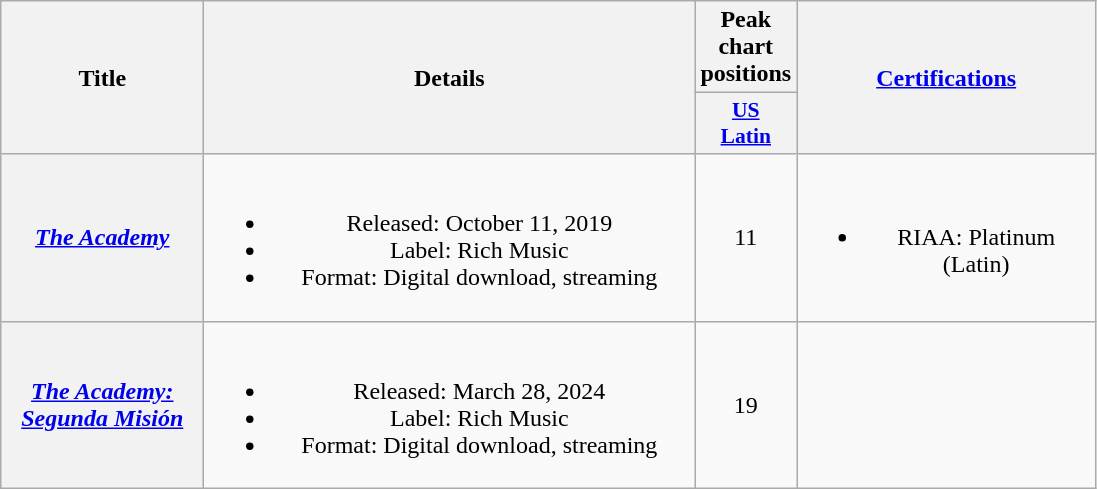<table class="wikitable plainrowheaders" style="text-align:center;">
<tr>
<th scope="col" rowspan="2" style="width:8em;">Title</th>
<th scope="col" rowspan="2" style="width:20em;">Details</th>
<th scope="col" colspan="1">Peak chart positions</th>
<th scope="col" rowspan="2" style="width:12em;"><a href='#'>Certifications</a></th>
</tr>
<tr>
<th scope="col" style="width:3em;font-size:90%;"><a href='#'>US<br>Latin</a><br></th>
</tr>
<tr>
<th scope="row"><em><a href='#'>The Academy</a></em><br></th>
<td><br><ul><li>Released: October 11, 2019</li><li>Label: Rich Music</li><li>Format: Digital download, streaming</li></ul></td>
<td>11</td>
<td><br><ul><li>RIAA: Platinum (Latin)</li></ul></td>
</tr>
<tr>
<th scope="row"><em><a href='#'>The Academy: Segunda Misión</a></em> </th>
<td><br><ul><li>Released: March 28, 2024</li><li>Label: Rich Music</li><li>Format: Digital download, streaming</li></ul></td>
<td>19</td>
<td></td>
</tr>
</table>
